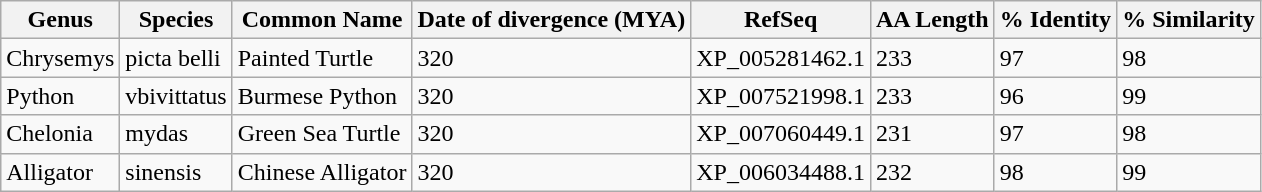<table class="wikitable">
<tr>
<th>Genus</th>
<th>Species</th>
<th>Common Name</th>
<th>Date of divergence (MYA)</th>
<th>RefSeq</th>
<th>AA Length</th>
<th>% Identity</th>
<th>% Similarity</th>
</tr>
<tr>
<td>Chrysemys</td>
<td>picta belli</td>
<td>Painted Turtle</td>
<td>320</td>
<td>XP_005281462.1</td>
<td>233</td>
<td>97</td>
<td>98</td>
</tr>
<tr>
<td>Python</td>
<td>vbivittatus</td>
<td>Burmese Python</td>
<td>320</td>
<td>XP_007521998.1</td>
<td>233</td>
<td>96</td>
<td>99</td>
</tr>
<tr>
<td>Chelonia</td>
<td>mydas</td>
<td>Green Sea Turtle</td>
<td>320</td>
<td>XP_007060449.1</td>
<td>231</td>
<td>97</td>
<td>98</td>
</tr>
<tr>
<td>Alligator</td>
<td>sinensis</td>
<td>Chinese Alligator</td>
<td>320</td>
<td>XP_006034488.1</td>
<td>232</td>
<td>98</td>
<td>99</td>
</tr>
</table>
